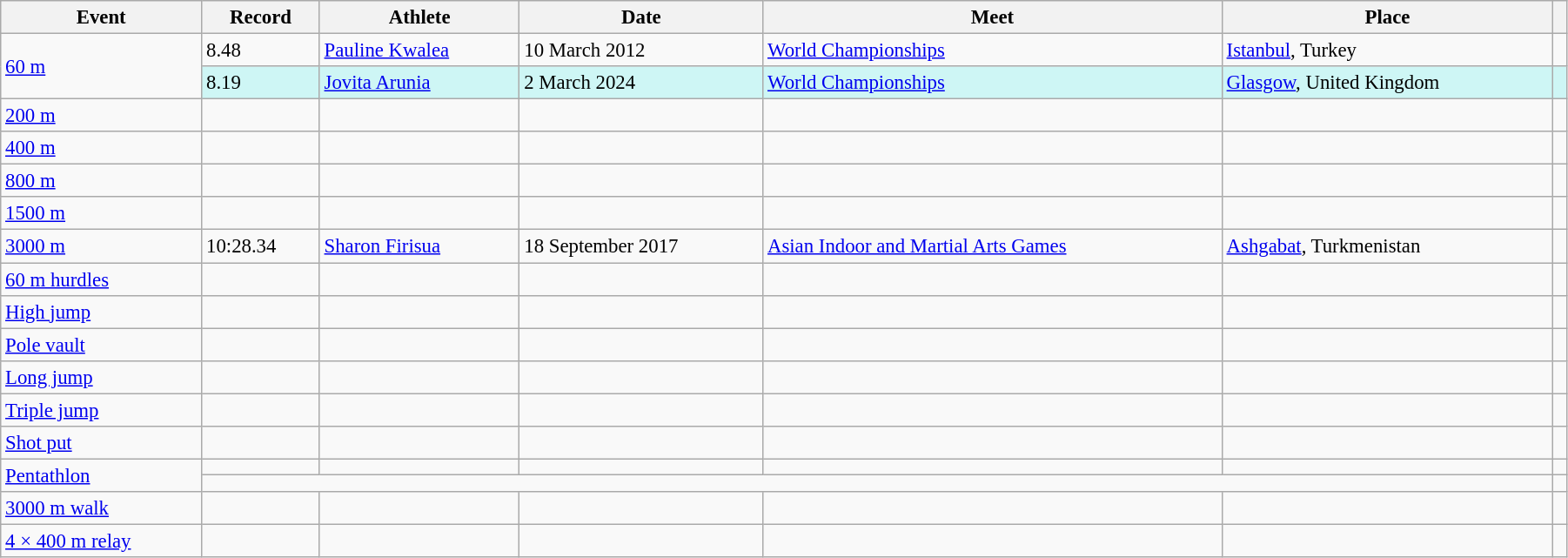<table class="wikitable" style="font-size:95%; width: 95%;">
<tr>
<th>Event</th>
<th>Record</th>
<th>Athlete</th>
<th>Date</th>
<th>Meet</th>
<th>Place</th>
<th></th>
</tr>
<tr>
<td rowspan=2><a href='#'>60 m</a></td>
<td>8.48</td>
<td><a href='#'>Pauline Kwalea</a></td>
<td>10 March 2012</td>
<td><a href='#'>World Championships</a></td>
<td><a href='#'>Istanbul</a>, Turkey</td>
<td></td>
</tr>
<tr bgcolor=#CEF6F5>
<td>8.19</td>
<td><a href='#'>Jovita Arunia</a></td>
<td>2 March 2024</td>
<td><a href='#'>World Championships</a></td>
<td><a href='#'>Glasgow</a>, United Kingdom</td>
<td></td>
</tr>
<tr>
<td><a href='#'>200 m</a></td>
<td></td>
<td></td>
<td></td>
<td></td>
<td></td>
<td></td>
</tr>
<tr>
<td><a href='#'>400 m</a></td>
<td></td>
<td></td>
<td></td>
<td></td>
<td></td>
<td></td>
</tr>
<tr>
<td><a href='#'>800 m</a></td>
<td></td>
<td></td>
<td></td>
<td></td>
<td></td>
<td></td>
</tr>
<tr>
<td><a href='#'>1500 m</a></td>
<td></td>
<td></td>
<td></td>
<td></td>
<td></td>
<td></td>
</tr>
<tr>
<td><a href='#'>3000 m</a></td>
<td>10:28.34</td>
<td><a href='#'>Sharon Firisua</a></td>
<td>18 September 2017</td>
<td><a href='#'>Asian Indoor and Martial Arts Games</a></td>
<td><a href='#'>Ashgabat</a>, Turkmenistan</td>
<td></td>
</tr>
<tr>
<td><a href='#'>60 m hurdles</a></td>
<td></td>
<td></td>
<td></td>
<td></td>
<td></td>
<td></td>
</tr>
<tr>
<td><a href='#'>High jump</a></td>
<td></td>
<td></td>
<td></td>
<td></td>
<td></td>
<td></td>
</tr>
<tr>
<td><a href='#'>Pole vault</a></td>
<td></td>
<td></td>
<td></td>
<td></td>
<td></td>
<td></td>
</tr>
<tr>
<td><a href='#'>Long jump</a></td>
<td></td>
<td></td>
<td></td>
<td></td>
<td></td>
<td></td>
</tr>
<tr>
<td><a href='#'>Triple jump</a></td>
<td></td>
<td></td>
<td></td>
<td></td>
<td></td>
<td></td>
</tr>
<tr>
<td><a href='#'>Shot put</a></td>
<td></td>
<td></td>
<td></td>
<td></td>
<td></td>
<td></td>
</tr>
<tr>
<td rowspan=2><a href='#'>Pentathlon</a></td>
<td></td>
<td></td>
<td></td>
<td></td>
<td></td>
<td></td>
</tr>
<tr>
<td colspan=5></td>
<td></td>
</tr>
<tr>
<td><a href='#'>3000 m walk</a></td>
<td></td>
<td></td>
<td></td>
<td></td>
<td></td>
<td></td>
</tr>
<tr>
<td><a href='#'>4 × 400 m relay</a></td>
<td></td>
<td></td>
<td></td>
<td></td>
<td></td>
<td></td>
</tr>
</table>
